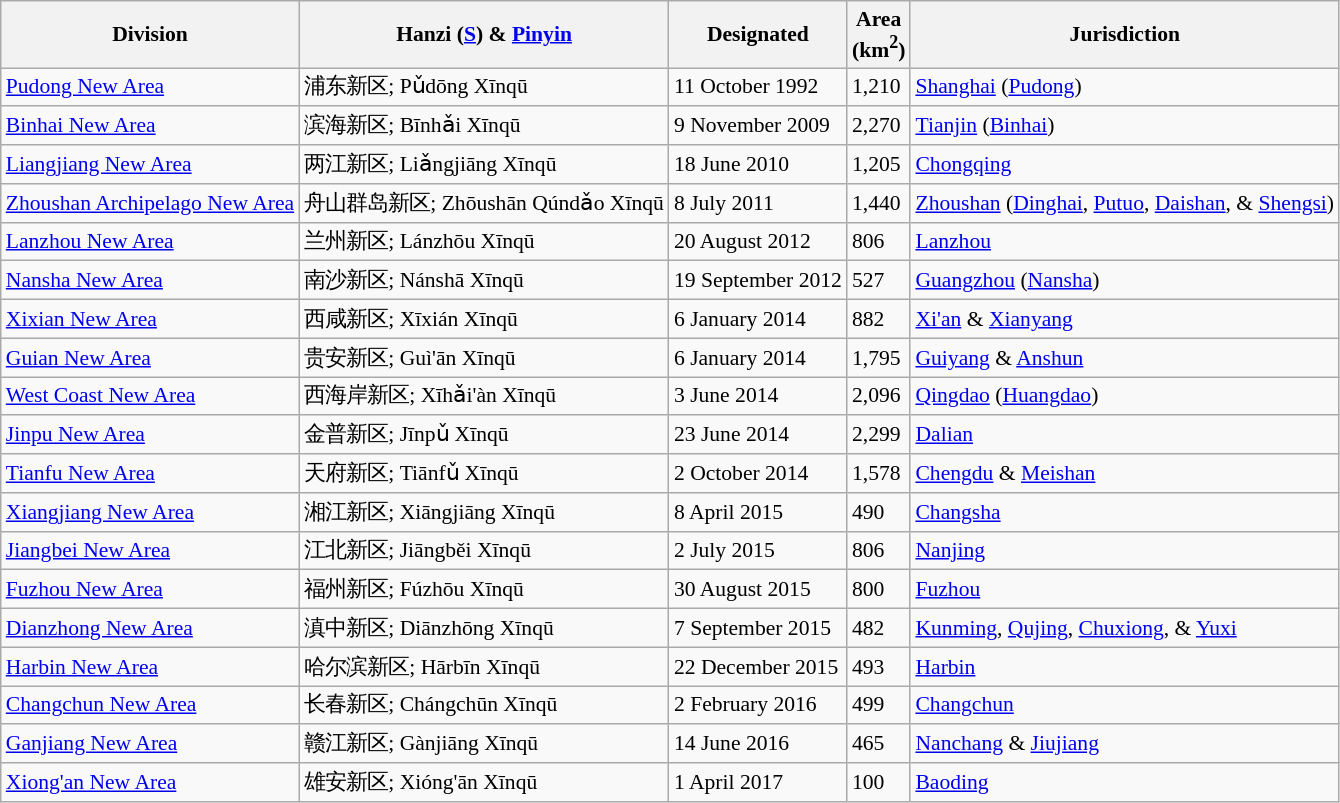<table class="wikitable sortable" style="font-size:90%;">
<tr>
<th>Division</th>
<th>Hanzi (<a href='#'>S</a>) & <a href='#'>Pinyin</a></th>
<th>Designated</th>
<th>Area<br>(km<sup>2</sup>)</th>
<th>Jurisdiction</th>
</tr>
<tr>
<td><a href='#'>Pudong New Area</a><br></td>
<td>浦东新区; Pǔdōng Xīnqū</td>
<td>11 October 1992</td>
<td>1,210</td>
<td><a href='#'>Shanghai</a> (<a href='#'>Pudong</a>)</td>
</tr>
<tr>
<td><a href='#'>Binhai New Area</a><br></td>
<td>滨海新区; Bīnhǎi Xīnqū</td>
<td>9 November 2009</td>
<td>2,270</td>
<td><a href='#'>Tianjin</a> (<a href='#'>Binhai</a>)</td>
</tr>
<tr>
<td><a href='#'>Liangjiang New Area</a></td>
<td>两江新区; Liǎngjiāng Xīnqū</td>
<td>18 June 2010</td>
<td>1,205</td>
<td><a href='#'>Chongqing</a><br></td>
</tr>
<tr>
<td><a href='#'>Zhoushan Archipelago New Area</a></td>
<td>舟山群岛新区; Zhōushān Qúndǎo Xīnqū</td>
<td>8 July 2011</td>
<td>1,440</td>
<td><a href='#'>Zhoushan</a> (<a href='#'>Dinghai</a>, <a href='#'>Putuo</a>, <a href='#'>Daishan</a>, & <a href='#'>Shengsi</a>)</td>
</tr>
<tr>
<td><a href='#'>Lanzhou New Area</a></td>
<td>兰州新区; Lánzhōu Xīnqū</td>
<td>20 August 2012</td>
<td>806</td>
<td><a href='#'>Lanzhou</a></td>
</tr>
<tr>
<td><a href='#'>Nansha New Area</a></td>
<td>南沙新区; Nánshā Xīnqū</td>
<td>19 September 2012</td>
<td>527</td>
<td><a href='#'>Guangzhou</a> (<a href='#'>Nansha</a>)</td>
</tr>
<tr>
<td><a href='#'>Xixian New Area</a></td>
<td>西咸新区; Xīxián Xīnqū</td>
<td>6 January 2014</td>
<td>882</td>
<td><a href='#'>Xi'an</a> & <a href='#'>Xianyang</a><br></td>
</tr>
<tr>
<td><a href='#'>Guian New Area</a></td>
<td>贵安新区; Guì'ān Xīnqū</td>
<td>6 January 2014</td>
<td>1,795</td>
<td><a href='#'>Guiyang</a> & <a href='#'>Anshun</a><br></td>
</tr>
<tr>
<td><a href='#'>West Coast New Area</a><br></td>
<td>西海岸新区; Xīhǎi'àn Xīnqū</td>
<td>3 June 2014</td>
<td>2,096</td>
<td><a href='#'>Qingdao</a> (<a href='#'>Huangdao</a>)</td>
</tr>
<tr>
<td><a href='#'>Jinpu New Area</a></td>
<td>金普新区; Jīnpǔ Xīnqū</td>
<td>23 June 2014</td>
<td>2,299</td>
<td><a href='#'>Dalian</a><br></td>
</tr>
<tr>
<td><a href='#'>Tianfu New Area</a></td>
<td>天府新区; Tiānfǔ Xīnqū</td>
<td>2 October 2014</td>
<td>1,578</td>
<td><a href='#'>Chengdu</a> & <a href='#'>Meishan</a><br></td>
</tr>
<tr>
<td><a href='#'>Xiangjiang New Area</a></td>
<td>湘江新区; Xiāngjiāng Xīnqū</td>
<td>8 April 2015</td>
<td>490</td>
<td><a href='#'>Changsha</a><br></td>
</tr>
<tr>
<td><a href='#'>Jiangbei New Area</a></td>
<td>江北新区; Jiāngběi Xīnqū</td>
<td>2 July 2015</td>
<td>806</td>
<td><a href='#'>Nanjing</a><br></td>
</tr>
<tr>
<td><a href='#'>Fuzhou New Area</a></td>
<td>福州新区; Fúzhōu Xīnqū</td>
<td>30 August 2015</td>
<td>800</td>
<td><a href='#'>Fuzhou</a><br></td>
</tr>
<tr>
<td><a href='#'>Dianzhong New Area</a></td>
<td>滇中新区; Diānzhōng Xīnqū</td>
<td>7 September 2015</td>
<td>482</td>
<td><a href='#'>Kunming</a>, <a href='#'>Qujing</a>, <a href='#'>Chuxiong</a>, & <a href='#'>Yuxi</a> <br></td>
</tr>
<tr>
<td><a href='#'>Harbin New Area</a></td>
<td>哈尔滨新区; Hārbīn Xīnqū</td>
<td>22 December 2015</td>
<td>493</td>
<td><a href='#'>Harbin</a><br></td>
</tr>
<tr>
<td><a href='#'>Changchun New Area</a></td>
<td>长春新区; Chángchūn Xīnqū</td>
<td>2 February 2016</td>
<td>499</td>
<td><a href='#'>Changchun</a><br></td>
</tr>
<tr>
<td><a href='#'>Ganjiang New Area</a></td>
<td>赣江新区; Gànjiāng Xīnqū</td>
<td>14 June 2016</td>
<td>465</td>
<td><a href='#'>Nanchang</a> & <a href='#'>Jiujiang</a><br></td>
</tr>
<tr>
<td><a href='#'>Xiong'an New Area</a></td>
<td>雄安新区; Xióng'ān Xīnqū</td>
<td>1 April 2017</td>
<td>100</td>
<td><a href='#'>Baoding</a><br></td>
</tr>
</table>
